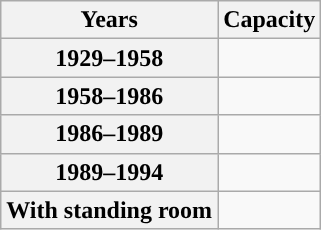<table class="wikitable">
<tr>
<th>Years</th>
<th>Capacity</th>
</tr>
<tr>
<th>1929–1958</th>
<td></td>
</tr>
<tr>
<th>1958–1986</th>
<td></td>
</tr>
<tr>
<th>1986–1989</th>
<td></td>
</tr>
<tr>
<th>1989–1994</th>
<td></td>
</tr>
<tr>
<th>With standing room</th>
<td></td>
</tr>
</table>
